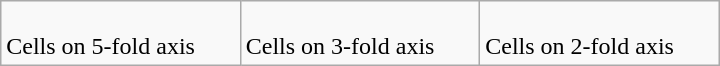<table class=wikitable width=480>
<tr>
<td><br>Cells on 5-fold axis</td>
<td><br>Cells on 3-fold axis</td>
<td><br>Cells on 2-fold axis</td>
</tr>
</table>
